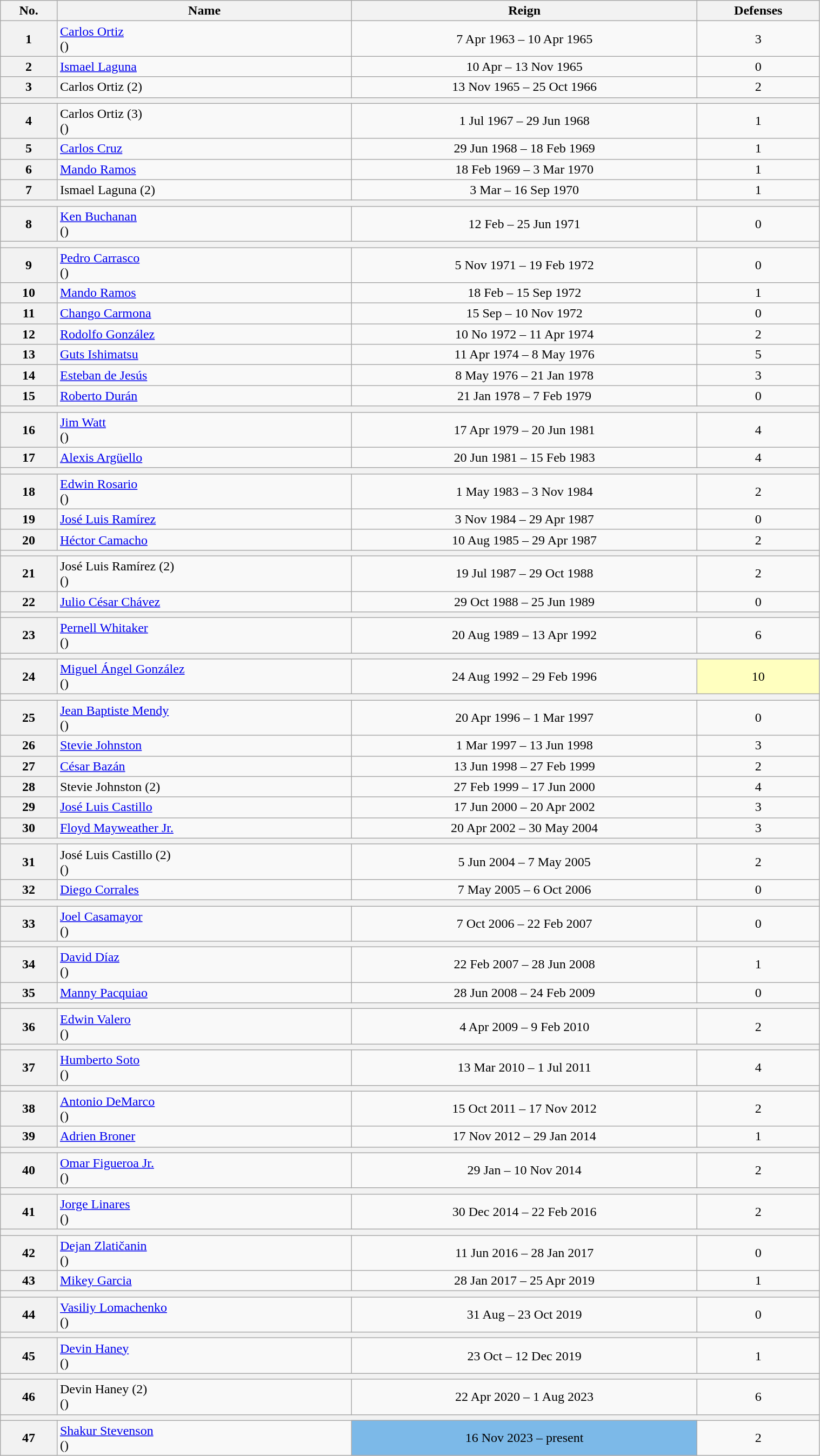<table class="wikitable sortable" style="width:80%;">
<tr>
<th>No.</th>
<th>Name</th>
<th>Reign</th>
<th>Defenses</th>
</tr>
<tr>
<th>1</th>
<td align="left"><a href='#'>Carlos Ortiz</a> <br>()</td>
<td style="text-align:center;">7 Apr 1963 – 10 Apr 1965</td>
<td style="text-align:center;">3</td>
</tr>
<tr>
<th>2</th>
<td align="left"><a href='#'>Ismael Laguna</a></td>
<td style="text-align:center;">10 Apr – 13 Nov 1965</td>
<td style="text-align:center;">0</td>
</tr>
<tr>
<th>3</th>
<td align="left">Carlos Ortiz (2)</td>
<td style="text-align:center;">13 Nov 1965 – 25 Oct 1966</td>
<td style="text-align:center;">2</td>
</tr>
<tr align=center>
<th colspan=4></th>
</tr>
<tr>
<th>4</th>
<td align="left">Carlos Ortiz (3)<br>()</td>
<td style="text-align:center;">1 Jul 1967 – 29 Jun 1968</td>
<td style="text-align:center;">1</td>
</tr>
<tr>
<th>5</th>
<td align="left"><a href='#'>Carlos Cruz</a></td>
<td style="text-align:center;">29 Jun 1968 – 18 Feb 1969</td>
<td style="text-align:center;">1</td>
</tr>
<tr>
<th>6</th>
<td align="left"><a href='#'>Mando Ramos</a></td>
<td style="text-align:center;">18 Feb 1969 – 3 Mar 1970</td>
<td style="text-align:center;">1</td>
</tr>
<tr>
<th>7</th>
<td align="left">Ismael Laguna (2)</td>
<td style="text-align:center;">3 Mar – 16 Sep 1970</td>
<td style="text-align:center;">1</td>
</tr>
<tr align=center>
<th colspan=4></th>
</tr>
<tr>
<th>8</th>
<td align="left"><a href='#'>Ken Buchanan</a><br>()</td>
<td style="text-align:center;">12 Feb – 25 Jun 1971</td>
<td style="text-align:center;">0</td>
</tr>
<tr align=center>
<th colspan=4></th>
</tr>
<tr>
<th>9</th>
<td align="left"><a href='#'>Pedro Carrasco</a><br>()</td>
<td style="text-align:center;">5 Nov 1971 – 19 Feb 1972</td>
<td style="text-align:center;">0</td>
</tr>
<tr>
<th>10</th>
<td align="left"><a href='#'>Mando Ramos</a></td>
<td style="text-align:center;">18 Feb – 15 Sep 1972</td>
<td style="text-align:center;">1</td>
</tr>
<tr>
<th>11</th>
<td align="left"><a href='#'>Chango Carmona</a></td>
<td style="text-align:center;">15 Sep – 10 Nov 1972</td>
<td style="text-align:center;">0</td>
</tr>
<tr>
<th>12</th>
<td align="left"><a href='#'>Rodolfo González</a></td>
<td style="text-align:center;">10 No 1972 – 11 Apr 1974</td>
<td style="text-align:center;">2</td>
</tr>
<tr>
<th>13</th>
<td align="left"><a href='#'>Guts Ishimatsu</a></td>
<td style="text-align:center;">11 Apr 1974 – 8 May 1976</td>
<td style="text-align:center;">5</td>
</tr>
<tr>
<th>14</th>
<td align="left"><a href='#'>Esteban de Jesús</a></td>
<td style="text-align:center;">8 May 1976 – 21 Jan 1978</td>
<td style="text-align:center;">3</td>
</tr>
<tr>
<th>15</th>
<td align="left"><a href='#'>Roberto Durán</a></td>
<td style="text-align:center;">21 Jan 1978 – 7 Feb 1979</td>
<td style="text-align:center;">0</td>
</tr>
<tr align=center>
<th colspan=4></th>
</tr>
<tr>
<th>16</th>
<td align="left"><a href='#'>Jim Watt</a><br>()</td>
<td style="text-align:center;">17 Apr 1979 – 20 Jun 1981</td>
<td style="text-align:center;">4</td>
</tr>
<tr>
<th>17</th>
<td align="left"><a href='#'>Alexis Argüello</a></td>
<td style="text-align:center;">20 Jun 1981 – 15 Feb 1983</td>
<td style="text-align:center;">4</td>
</tr>
<tr align=center>
<th colspan=4></th>
</tr>
<tr>
<th>18</th>
<td align="left"><a href='#'>Edwin Rosario</a><br>()</td>
<td style="text-align:center;">1 May 1983 – 3 Nov 1984</td>
<td style="text-align:center;">2</td>
</tr>
<tr>
<th>19</th>
<td align="left"><a href='#'>José Luis Ramírez</a></td>
<td style="text-align:center;">3 Nov 1984 – 29 Apr 1987</td>
<td style="text-align:center;">0</td>
</tr>
<tr>
<th>20</th>
<td align="left"><a href='#'>Héctor Camacho</a></td>
<td style="text-align:center;">10 Aug 1985 – 29 Apr 1987</td>
<td style="text-align:center;">2</td>
</tr>
<tr align=center>
<th colspan=4></th>
</tr>
<tr>
<th>21</th>
<td align="left">José Luis Ramírez (2)<br>()</td>
<td style="text-align:center;">19 Jul 1987 – 29 Oct 1988</td>
<td style="text-align:center;">2</td>
</tr>
<tr>
<th>22</th>
<td align="left"><a href='#'>Julio César Chávez</a></td>
<td style="text-align:center;">29 Oct 1988 – 25 Jun 1989</td>
<td style="text-align:center;">0</td>
</tr>
<tr align=center>
<th colspan=4></th>
</tr>
<tr>
<th>23</th>
<td align="left"><a href='#'>Pernell Whitaker</a><br>()</td>
<td style="text-align:center;">20 Aug 1989 – 13 Apr 1992</td>
<td style="text-align:center;">6</td>
</tr>
<tr align=center>
<th colspan=4></th>
</tr>
<tr>
<th>24</th>
<td align="left"><a href='#'>Miguel Ángel González</a><br>()</td>
<td style="text-align:center;">24 Aug 1992 – 29 Feb 1996</td>
<td style="background:#ffffbf; text-align:center;">10</td>
</tr>
<tr>
<th colspan=4></th>
</tr>
<tr>
<th>25</th>
<td align="left"><a href='#'>Jean Baptiste Mendy</a><br>()</td>
<td style="text-align:center;">20 Apr 1996 – 1 Mar 1997</td>
<td style="text-align:center;">0</td>
</tr>
<tr>
<th>26</th>
<td align="left"><a href='#'>Stevie Johnston</a></td>
<td style="text-align:center;">1 Mar 1997 – 13 Jun 1998</td>
<td style="text-align:center;">3</td>
</tr>
<tr>
<th>27</th>
<td align="left"><a href='#'>César Bazán</a></td>
<td style="text-align:center;">13 Jun 1998 – 27 Feb 1999</td>
<td style="text-align:center;">2</td>
</tr>
<tr>
<th>28</th>
<td align="left">Stevie Johnston (2)</td>
<td style="text-align:center;">27 Feb 1999 – 17 Jun 2000</td>
<td style="text-align:center;">4</td>
</tr>
<tr>
<th>29</th>
<td align="left"><a href='#'>José Luis Castillo</a></td>
<td style="text-align:center;">17 Jun 2000 – 20 Apr 2002</td>
<td style="text-align:center;">3</td>
</tr>
<tr>
<th>30</th>
<td align="left"><a href='#'>Floyd Mayweather Jr.</a></td>
<td style="text-align:center;">20 Apr 2002 – 30 May 2004</td>
<td style="text-align:center;">3</td>
</tr>
<tr align=center>
<th colspan=4></th>
</tr>
<tr>
<th>31</th>
<td align="left">José Luis Castillo (2)<br>()</td>
<td style="text-align:center;">5 Jun 2004 – 7 May 2005</td>
<td style="text-align:center;">2</td>
</tr>
<tr>
<th>32</th>
<td align="left"><a href='#'>Diego Corrales</a></td>
<td style="text-align:center;">7 May 2005 – 6 Oct 2006</td>
<td style="text-align:center;">0</td>
</tr>
<tr align=center>
<th colspan=4></th>
</tr>
<tr>
<th>33</th>
<td align="left"><a href='#'>Joel Casamayor</a><br>()</td>
<td style="text-align:center;">7 Oct 2006 – 22 Feb 2007</td>
<td style="text-align:center;">0</td>
</tr>
<tr align=center>
<th colspan=4></th>
</tr>
<tr>
<th>34</th>
<td align="left"><a href='#'>David Díaz</a><br>()</td>
<td style="text-align:center;">22 Feb 2007 – 28 Jun 2008</td>
<td style="text-align:center;">1</td>
</tr>
<tr>
<th>35</th>
<td align="left"><a href='#'>Manny Pacquiao</a></td>
<td style="text-align:center;">28 Jun 2008 – 24 Feb 2009</td>
<td style="text-align:center;">0</td>
</tr>
<tr>
<th colspan=4></th>
</tr>
<tr>
<th>36</th>
<td align="left"><a href='#'>Edwin Valero</a><br>()</td>
<td style="text-align:center;">4 Apr 2009 – 9 Feb 2010</td>
<td style="text-align:center;">2</td>
</tr>
<tr align=center>
<th colspan=4></th>
</tr>
<tr>
<th>37</th>
<td align="left"><a href='#'>Humberto Soto</a><br>()</td>
<td style="text-align:center;">13 Mar 2010 – 1 Jul 2011</td>
<td style="text-align:center;">4</td>
</tr>
<tr align=center>
<th colspan=4></th>
</tr>
<tr>
<th>38</th>
<td align="left"><a href='#'>Antonio DeMarco</a><br>()</td>
<td style="text-align:center;">15 Oct 2011 – 17 Nov 2012</td>
<td style="text-align:center;">2</td>
</tr>
<tr>
<th>39</th>
<td align="left"><a href='#'>Adrien Broner</a></td>
<td style="text-align:center;">17 Nov 2012 – 29 Jan 2014</td>
<td style="text-align:center;">1</td>
</tr>
<tr align=center>
<th colspan=4></th>
</tr>
<tr>
<th>40</th>
<td align="left"><a href='#'>Omar Figueroa Jr.</a><br>()</td>
<td style="text-align:center;">29 Jan – 10 Nov 2014</td>
<td style="text-align:center;">2</td>
</tr>
<tr align=center>
<th colspan=4></th>
</tr>
<tr>
<th>41</th>
<td align="left"><a href='#'>Jorge Linares</a><br>()</td>
<td style="text-align:center;">30 Dec 2014 – 22 Feb 2016</td>
<td style="text-align:center;">2</td>
</tr>
<tr align=center>
<th colspan=4></th>
</tr>
<tr>
<th>42</th>
<td align="left"><a href='#'>Dejan Zlatičanin</a><br>()</td>
<td style="text-align:center;">11 Jun 2016 – 28 Jan 2017</td>
<td style="text-align:center;">0</td>
</tr>
<tr>
<th>43</th>
<td align="left"><a href='#'>Mikey Garcia</a></td>
<td style="text-align:center;">28 Jan 2017 – 25 Apr 2019</td>
<td style="text-align:center;">1</td>
</tr>
<tr align=center>
<th colspan=4></th>
</tr>
<tr>
<th>44</th>
<td align="left"><a href='#'>Vasiliy Lomachenko</a><br>()</td>
<td style="text-align:center;">31 Aug – 23 Oct 2019</td>
<td style="text-align:center;">0</td>
</tr>
<tr align=center>
<th colspan=4></th>
</tr>
<tr>
<th>45</th>
<td align="left"><a href='#'>Devin Haney</a><br>()</td>
<td align=center>23 Oct – 12 Dec 2019</td>
<td style="text-align:center;">1</td>
</tr>
<tr>
<th colspan=4></th>
</tr>
<tr>
<th>46</th>
<td align="left">Devin Haney (2)<br>()</td>
<td style="text-align:center;">22 Apr 2020 – 1 Aug 2023</td>
<td style="text-align:center;">6</td>
</tr>
<tr>
<th colspan=4></th>
</tr>
<tr>
<th>47</th>
<td align="left"><a href='#'>Shakur Stevenson</a><br>()</td>
<td style="background:#7cb9e8; text-align:center;">16 Nov 2023 – present</td>
<td style="text-align:center;">2</td>
</tr>
</table>
